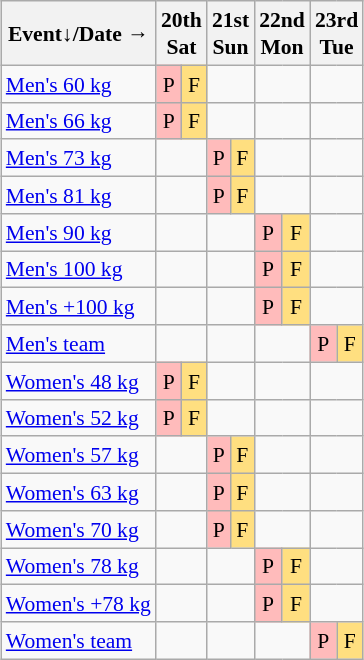<table class="wikitable" style="margin:0.5em auto; font-size:90%; line-height:1.25em; text-align:center;">
<tr>
<th>Event↓/Date →</th>
<th colspan=2>20th<br>Sat</th>
<th colspan=2>21st<br>Sun</th>
<th colspan=2>22nd<br>Mon</th>
<th colspan=2>23rd<br>Tue</th>
</tr>
<tr>
<td align="left"><a href='#'>Men's 60 kg</a></td>
<td bgcolor="#FFBBBB">P</td>
<td bgcolor="#FFDF80">F</td>
<td colspan=2></td>
<td colspan=2></td>
<td colspan=2></td>
</tr>
<tr>
<td align="left"><a href='#'>Men's 66 kg</a></td>
<td bgcolor="#FFBBBB">P</td>
<td bgcolor="#FFDF80">F</td>
<td colspan=2></td>
<td colspan=2></td>
<td colspan=2></td>
</tr>
<tr>
<td align="left"><a href='#'>Men's 73 kg</a></td>
<td colspan=2></td>
<td bgcolor="#FFBBBB">P</td>
<td bgcolor="#FFDF80">F</td>
<td colspan=2></td>
<td colspan=2></td>
</tr>
<tr>
<td align="left"><a href='#'>Men's 81 kg</a></td>
<td colspan=2></td>
<td bgcolor="#FFBBBB">P</td>
<td bgcolor="#FFDF80">F</td>
<td colspan=2></td>
<td colspan=2></td>
</tr>
<tr>
<td align="left"><a href='#'>Men's 90 kg</a></td>
<td colspan=2></td>
<td colspan=2></td>
<td bgcolor="#FFBBBB">P</td>
<td bgcolor="#FFDF80">F</td>
<td colspan=2></td>
</tr>
<tr>
<td align="left"><a href='#'>Men's 100 kg</a></td>
<td colspan=2></td>
<td colspan=2></td>
<td bgcolor="#FFBBBB">P</td>
<td bgcolor="#FFDF80">F</td>
<td colspan=2></td>
</tr>
<tr>
<td align="left"><a href='#'>Men's +100 kg</a></td>
<td colspan=2></td>
<td colspan=2></td>
<td bgcolor="#FFBBBB">P</td>
<td bgcolor="#FFDF80">F</td>
<td colspan=2></td>
</tr>
<tr>
<td align="left"><a href='#'>Men's team</a></td>
<td colspan=2></td>
<td colspan=2></td>
<td colspan=2></td>
<td bgcolor="#FFBBBB">P</td>
<td bgcolor="#FFDF80">F</td>
</tr>
<tr>
<td align="left"><a href='#'>Women's 48 kg</a></td>
<td bgcolor="#FFBBBB">P</td>
<td bgcolor="#FFDF80">F</td>
<td colspan=2></td>
<td colspan=2></td>
<td colspan=2></td>
</tr>
<tr>
<td align="left"><a href='#'>Women's 52 kg</a></td>
<td bgcolor="#FFBBBB">P</td>
<td bgcolor="#FFDF80">F</td>
<td colspan=2></td>
<td colspan=2></td>
<td colspan=2></td>
</tr>
<tr>
<td align="left"><a href='#'>Women's 57 kg</a></td>
<td colspan=2></td>
<td bgcolor="#FFBBBB">P</td>
<td bgcolor="#FFDF80">F</td>
<td colspan=2></td>
<td colspan=2></td>
</tr>
<tr>
<td align="left"><a href='#'>Women's 63 kg</a></td>
<td colspan=2></td>
<td bgcolor="#FFBBBB">P</td>
<td bgcolor="#FFDF80">F</td>
<td colspan=2></td>
<td colspan=2></td>
</tr>
<tr>
<td align="left"><a href='#'>Women's 70 kg</a></td>
<td colspan=2></td>
<td bgcolor="#FFBBBB">P</td>
<td bgcolor="#FFDF80">F</td>
<td colspan=2></td>
<td colspan=2></td>
</tr>
<tr>
<td align="left"><a href='#'>Women's 78 kg</a></td>
<td colspan=2></td>
<td colspan=2></td>
<td bgcolor="#FFBBBB">P</td>
<td bgcolor="#FFDF80">F</td>
<td colspan=2></td>
</tr>
<tr>
<td align="left"><a href='#'>Women's +78 kg</a></td>
<td colspan=2></td>
<td colspan=2></td>
<td bgcolor="#FFBBBB">P</td>
<td bgcolor="#FFDF80">F</td>
<td colspan=2></td>
</tr>
<tr>
<td align="left"><a href='#'>Women's team</a></td>
<td colspan=2></td>
<td colspan=2></td>
<td colspan=2></td>
<td bgcolor="#FFBBBB">P</td>
<td bgcolor="#FFDF80">F</td>
</tr>
</table>
